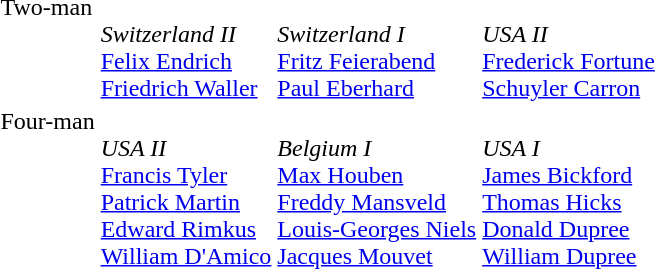<table>
<tr valign="top">
<td>Two-man<br></td>
<td><br><em>Switzerland II</em><br><a href='#'>Felix Endrich</a><br><a href='#'>Friedrich Waller</a></td>
<td><br><em>Switzerland I</em><br><a href='#'>Fritz Feierabend</a><br><a href='#'>Paul Eberhard</a></td>
<td><br><em>USA II</em><br><a href='#'>Frederick Fortune</a><br><a href='#'>Schuyler Carron</a></td>
</tr>
<tr valign="top">
<td>Four-man<br></td>
<td><br><em>USA II</em><br><a href='#'>Francis Tyler</a><br><a href='#'>Patrick Martin</a><br><a href='#'>Edward Rimkus</a><br><a href='#'>William D'Amico</a></td>
<td><br><em>Belgium I</em><br><a href='#'>Max Houben</a><br><a href='#'>Freddy Mansveld</a><br><a href='#'>Louis-Georges Niels</a><br><a href='#'>Jacques Mouvet</a></td>
<td><br><em>USA I</em><br><a href='#'>James Bickford</a><br><a href='#'>Thomas Hicks</a><br><a href='#'>Donald Dupree</a><br><a href='#'>William Dupree</a></td>
</tr>
</table>
